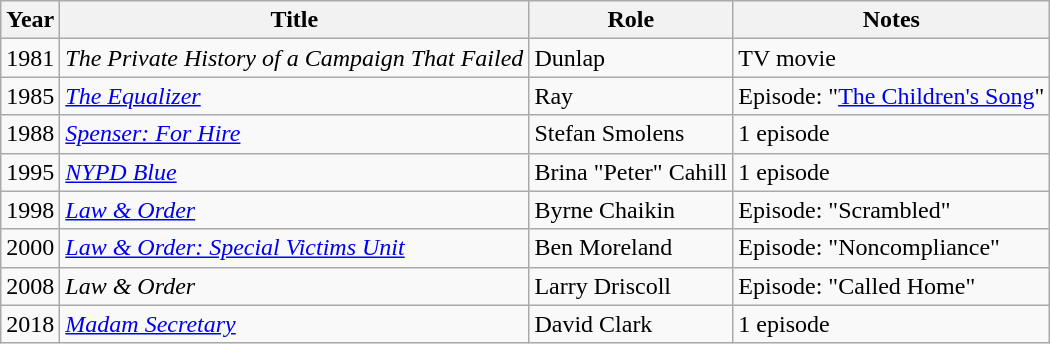<table class="wikitable sortable">
<tr>
<th>Year</th>
<th>Title</th>
<th>Role</th>
<th>Notes</th>
</tr>
<tr>
<td>1981</td>
<td><em>The Private History of a Campaign That Failed</em></td>
<td>Dunlap</td>
<td>TV movie</td>
</tr>
<tr>
<td>1985</td>
<td><em><a href='#'>The Equalizer</a></em></td>
<td>Ray</td>
<td>Episode: "<a href='#'>The Children's Song</a>"</td>
</tr>
<tr>
<td>1988</td>
<td><em><a href='#'>Spenser: For Hire</a></em></td>
<td>Stefan Smolens</td>
<td>1 episode</td>
</tr>
<tr>
<td>1995</td>
<td><em><a href='#'>NYPD Blue</a></em></td>
<td>Brina "Peter" Cahill</td>
<td>1 episode</td>
</tr>
<tr>
<td>1998</td>
<td><em><a href='#'>Law & Order</a></em></td>
<td>Byrne Chaikin</td>
<td>Episode: "Scrambled"</td>
</tr>
<tr>
<td>2000</td>
<td><em><a href='#'>Law & Order: Special Victims Unit</a></em></td>
<td>Ben Moreland</td>
<td>Episode: "Noncompliance"</td>
</tr>
<tr>
<td>2008</td>
<td><em>Law & Order</em></td>
<td>Larry Driscoll</td>
<td>Episode: "Called Home"</td>
</tr>
<tr>
<td>2018</td>
<td><em><a href='#'>Madam Secretary</a></em></td>
<td>David Clark</td>
<td>1 episode</td>
</tr>
</table>
